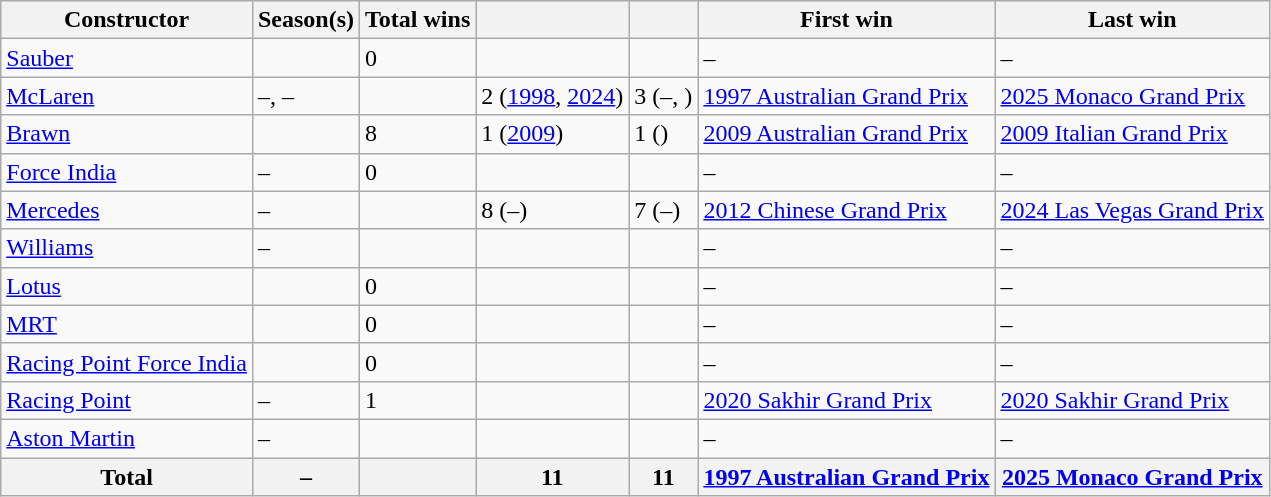<table class="wikitable">
<tr>
<th>Constructor</th>
<th>Season(s)</th>
<th>Total wins</th>
<th></th>
<th></th>
<th>First win</th>
<th>Last win</th>
</tr>
<tr>
<td> <a href='#'>Sauber</a></td>
<td></td>
<td>0</td>
<td></td>
<td></td>
<td>–</td>
<td>–</td>
</tr>
<tr>
<td> <a href='#'>McLaren</a></td>
<td>–, –</td>
<td></td>
<td>2 (<a href='#'>1998</a>, <a href='#'>2024</a>)</td>
<td>3 (–, )</td>
<td><a href='#'>1997 Australian Grand Prix</a></td>
<td><a href='#'>2025 Monaco Grand Prix</a></td>
</tr>
<tr>
<td> <a href='#'>Brawn</a></td>
<td></td>
<td>8</td>
<td>1 (<a href='#'>2009</a>)</td>
<td>1 ()</td>
<td><a href='#'>2009 Australian Grand Prix</a></td>
<td><a href='#'>2009 Italian Grand Prix</a></td>
</tr>
<tr>
<td> <a href='#'>Force India</a></td>
<td>–</td>
<td>0</td>
<td></td>
<td></td>
<td>–</td>
<td>–</td>
</tr>
<tr>
<td> <a href='#'>Mercedes</a></td>
<td>–</td>
<td></td>
<td>8 (–)</td>
<td>7 (–)</td>
<td><a href='#'>2012 Chinese Grand Prix</a></td>
<td><a href='#'>2024 Las Vegas Grand Prix</a></td>
</tr>
<tr>
<td> <a href='#'>Williams</a></td>
<td>–</td>
<td></td>
<td></td>
<td></td>
<td>–</td>
<td>–</td>
</tr>
<tr>
<td> <a href='#'>Lotus</a></td>
<td></td>
<td>0</td>
<td></td>
<td></td>
<td>–</td>
<td>–</td>
</tr>
<tr>
<td> <a href='#'>MRT</a></td>
<td></td>
<td>0</td>
<td></td>
<td></td>
<td>–</td>
<td>–</td>
</tr>
<tr>
<td> <a href='#'>Racing Point Force India</a></td>
<td></td>
<td>0</td>
<td></td>
<td></td>
<td>–</td>
<td>–</td>
</tr>
<tr>
<td> <a href='#'>Racing Point</a></td>
<td>–</td>
<td>1</td>
<td></td>
<td></td>
<td><a href='#'>2020 Sakhir Grand Prix</a></td>
<td><a href='#'>2020 Sakhir Grand Prix</a></td>
</tr>
<tr>
<td> <a href='#'>Aston Martin</a></td>
<td>–</td>
<td></td>
<td></td>
<td></td>
<td>–</td>
<td>–</td>
</tr>
<tr>
<th>Total</th>
<th>–</th>
<th></th>
<th>11</th>
<th>11</th>
<th><a href='#'>1997 Australian Grand Prix</a></th>
<th><a href='#'>2025 Monaco Grand Prix</a></th>
</tr>
</table>
